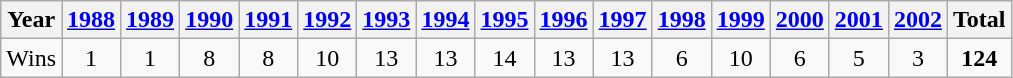<table class="wikitable">
<tr style="background:#ffc;">
<th scope="col">Year</th>
<th scope="col"><a href='#'>1988</a></th>
<th scope="col"><a href='#'>1989</a></th>
<th scope="col"><a href='#'>1990</a></th>
<th scope="col"><a href='#'>1991</a></th>
<th scope="col"><a href='#'>1992</a></th>
<th scope="col"><a href='#'>1993</a></th>
<th scope="col"><a href='#'>1994</a></th>
<th scope="col"><a href='#'>1995</a></th>
<th scope="col"><a href='#'>1996</a></th>
<th scope="col"><a href='#'>1997</a></th>
<th scope="col"><a href='#'>1998</a></th>
<th scope="col"><a href='#'>1999</a></th>
<th scope="col"><a href='#'>2000</a></th>
<th scope="col"><a href='#'>2001</a></th>
<th scope="col"><a href='#'>2002</a></th>
<th scope="col">Total</th>
</tr>
<tr align=center>
<td>Wins</td>
<td>1</td>
<td>1</td>
<td>8</td>
<td>8</td>
<td>10</td>
<td>13</td>
<td>13</td>
<td>14</td>
<td>13</td>
<td>13</td>
<td>6</td>
<td>10</td>
<td>6</td>
<td>5</td>
<td>3</td>
<td><strong>124</strong></td>
</tr>
</table>
